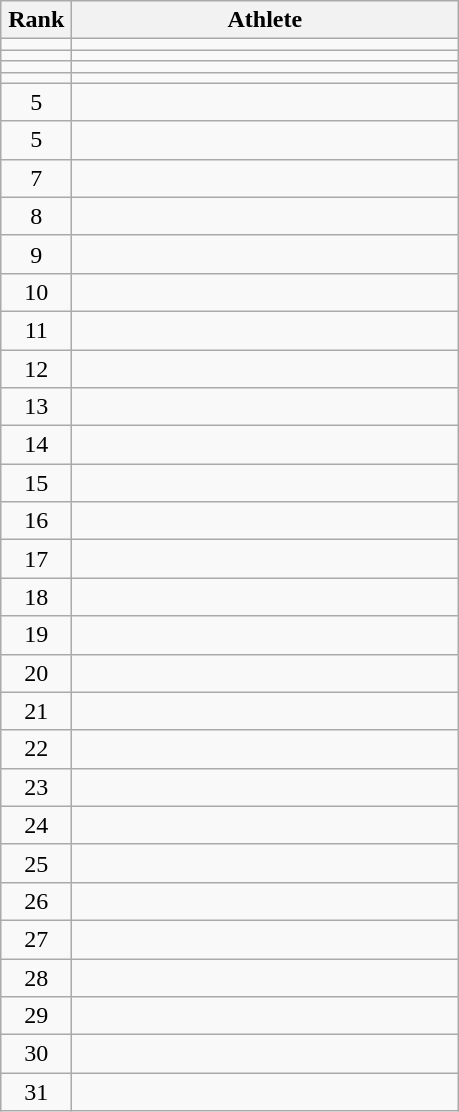<table class="wikitable" style="text-align: center;">
<tr>
<th width=40>Rank</th>
<th width=250>Athlete</th>
</tr>
<tr>
<td></td>
<td align="left"></td>
</tr>
<tr>
<td></td>
<td align="left"></td>
</tr>
<tr>
<td></td>
<td align="left"></td>
</tr>
<tr>
<td></td>
<td align="left"></td>
</tr>
<tr>
<td>5</td>
<td align="left"></td>
</tr>
<tr>
<td>5</td>
<td align="left"></td>
</tr>
<tr>
<td>7</td>
<td align="left"></td>
</tr>
<tr>
<td>8</td>
<td align="left"></td>
</tr>
<tr>
<td>9</td>
<td align="left"></td>
</tr>
<tr>
<td>10</td>
<td align="left"></td>
</tr>
<tr>
<td>11</td>
<td align="left"></td>
</tr>
<tr>
<td>12</td>
<td align="left"></td>
</tr>
<tr>
<td>13</td>
<td align="left"></td>
</tr>
<tr>
<td>14</td>
<td align="left"></td>
</tr>
<tr>
<td>15</td>
<td align="left"></td>
</tr>
<tr>
<td>16</td>
<td align="left"></td>
</tr>
<tr>
<td>17</td>
<td align="left"></td>
</tr>
<tr>
<td>18</td>
<td align="left"></td>
</tr>
<tr>
<td>19</td>
<td align="left"></td>
</tr>
<tr>
<td>20</td>
<td align="left"></td>
</tr>
<tr>
<td>21</td>
<td align="left"></td>
</tr>
<tr>
<td>22</td>
<td align="left"></td>
</tr>
<tr>
<td>23</td>
<td align="left"></td>
</tr>
<tr>
<td>24</td>
<td align="left"></td>
</tr>
<tr>
<td>25</td>
<td align="left"></td>
</tr>
<tr>
<td>26</td>
<td align="left"></td>
</tr>
<tr>
<td>27</td>
<td align="left"></td>
</tr>
<tr>
<td>28</td>
<td align="left"></td>
</tr>
<tr>
<td>29</td>
<td align="left"></td>
</tr>
<tr>
<td>30</td>
<td align="left"></td>
</tr>
<tr>
<td>31</td>
<td align="left"></td>
</tr>
</table>
